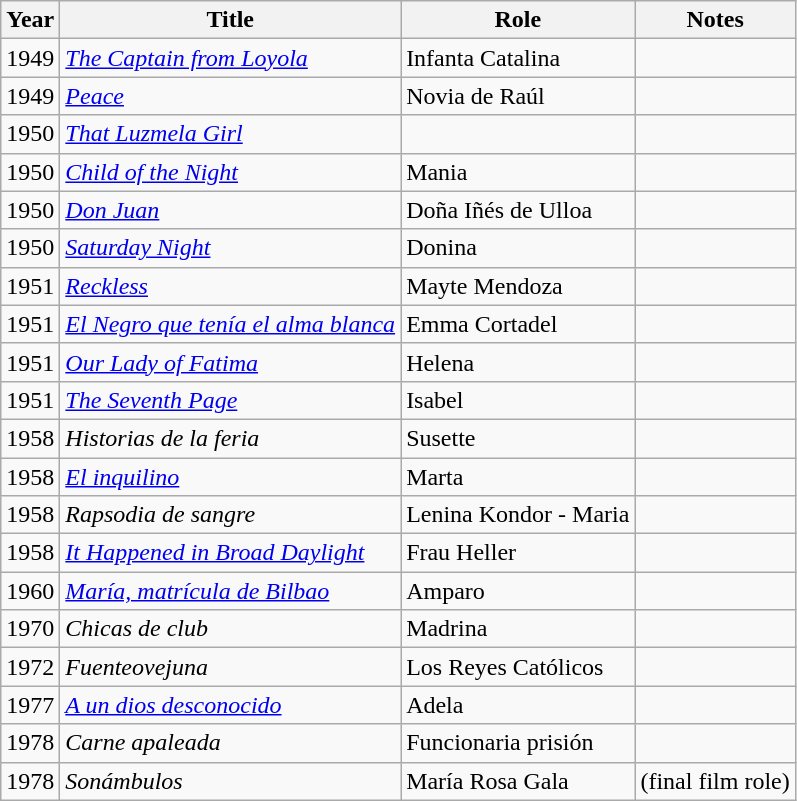<table class="wikitable">
<tr>
<th>Year</th>
<th>Title</th>
<th>Role</th>
<th>Notes</th>
</tr>
<tr>
<td>1949</td>
<td><em><a href='#'>The Captain from Loyola</a></em></td>
<td>Infanta Catalina</td>
<td></td>
</tr>
<tr>
<td>1949</td>
<td><em><a href='#'>Peace</a></em></td>
<td>Novia de Raúl</td>
<td></td>
</tr>
<tr>
<td>1950</td>
<td><em><a href='#'>That Luzmela Girl</a></em></td>
<td></td>
<td></td>
</tr>
<tr>
<td>1950</td>
<td><em><a href='#'>Child of the Night</a></em></td>
<td>Mania</td>
<td></td>
</tr>
<tr>
<td>1950</td>
<td><em><a href='#'>Don Juan</a></em></td>
<td>Doña Iñés de Ulloa</td>
<td></td>
</tr>
<tr>
<td>1950</td>
<td><em><a href='#'>Saturday Night</a></em></td>
<td>Donina</td>
<td></td>
</tr>
<tr>
<td>1951</td>
<td><em><a href='#'>Reckless</a></em></td>
<td>Mayte Mendoza</td>
<td></td>
</tr>
<tr>
<td>1951</td>
<td><em><a href='#'>El Negro que tenía el alma blanca</a></em></td>
<td>Emma Cortadel</td>
<td></td>
</tr>
<tr>
<td>1951</td>
<td><em><a href='#'>Our Lady of Fatima</a></em></td>
<td>Helena</td>
<td></td>
</tr>
<tr>
<td>1951</td>
<td><em><a href='#'>The Seventh Page</a></em></td>
<td>Isabel</td>
<td></td>
</tr>
<tr>
<td>1958</td>
<td><em>Historias de la feria</em></td>
<td>Susette</td>
<td></td>
</tr>
<tr>
<td>1958</td>
<td><em><a href='#'>El inquilino</a></em></td>
<td>Marta</td>
<td></td>
</tr>
<tr>
<td>1958</td>
<td><em>Rapsodia de sangre</em></td>
<td>Lenina Kondor - Maria</td>
<td></td>
</tr>
<tr>
<td>1958</td>
<td><em><a href='#'>It Happened in Broad Daylight</a></em></td>
<td>Frau Heller</td>
<td></td>
</tr>
<tr>
<td>1960</td>
<td><em><a href='#'>María, matrícula de Bilbao</a></em></td>
<td>Amparo</td>
<td></td>
</tr>
<tr>
<td>1970</td>
<td><em>Chicas de club</em></td>
<td>Madrina</td>
<td></td>
</tr>
<tr>
<td>1972</td>
<td><em>Fuenteovejuna</em></td>
<td>Los Reyes Católicos</td>
<td></td>
</tr>
<tr>
<td>1977</td>
<td><em><a href='#'>A un dios desconocido</a></em></td>
<td>Adela</td>
<td></td>
</tr>
<tr>
<td>1978</td>
<td><em>Carne apaleada</em></td>
<td>Funcionaria prisión</td>
<td></td>
</tr>
<tr>
<td>1978</td>
<td><em>Sonámbulos</em></td>
<td>María Rosa Gala</td>
<td>(final film role)</td>
</tr>
</table>
